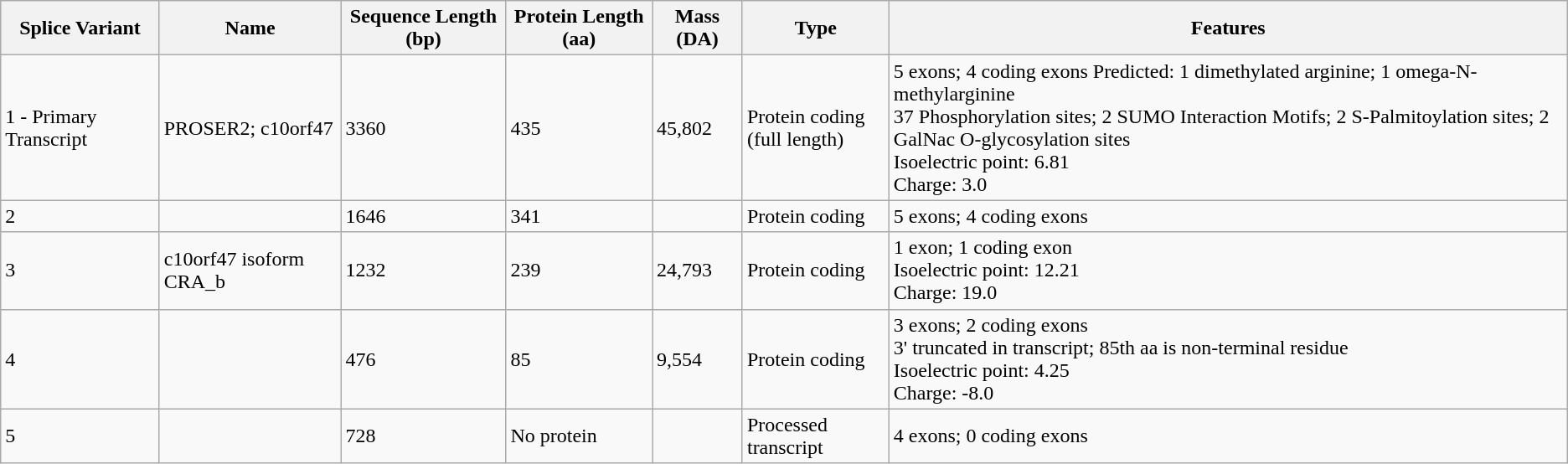<table class="wikitable">
<tr>
<th>Splice Variant</th>
<th>Name</th>
<th>Sequence Length (bp)</th>
<th>Protein Length (aa)</th>
<th>Mass (DA)</th>
<th>Type</th>
<th>Features</th>
</tr>
<tr>
<td>1 - Primary Transcript</td>
<td>PROSER2; c10orf47</td>
<td>3360</td>
<td>435</td>
<td>45,802</td>
<td>Protein coding<br>(full length)</td>
<td>5 exons; 4 coding exons Predicted: 1 dimethylated arginine; 1 omega-N-methylarginine<br>37 Phosphorylation sites; 2 SUMO Interaction Motifs; 2 S-Palmitoylation sites; 2 GalNac O-glycosylation sites<br>Isoelectric point: 6.81<br>Charge: 3.0</td>
</tr>
<tr>
<td>2</td>
<td></td>
<td>1646</td>
<td>341</td>
<td></td>
<td>Protein coding</td>
<td>5 exons; 4 coding exons</td>
</tr>
<tr>
<td>3</td>
<td>c10orf47 isoform CRA_b</td>
<td>1232</td>
<td>239</td>
<td>24,793</td>
<td>Protein coding</td>
<td>1 exon; 1 coding exon<br>Isoelectric point: 12.21<br>Charge: 19.0</td>
</tr>
<tr>
<td>4</td>
<td></td>
<td>476</td>
<td>85</td>
<td>9,554</td>
<td>Protein coding</td>
<td>3 exons; 2 coding exons<br>3' truncated in transcript; 85th aa is non-terminal residue<br>Isoelectric point: 4.25<br>Charge: -8.0</td>
</tr>
<tr>
<td>5</td>
<td></td>
<td>728</td>
<td>No protein</td>
<td></td>
<td>Processed transcript</td>
<td>4 exons; 0 coding exons</td>
</tr>
</table>
